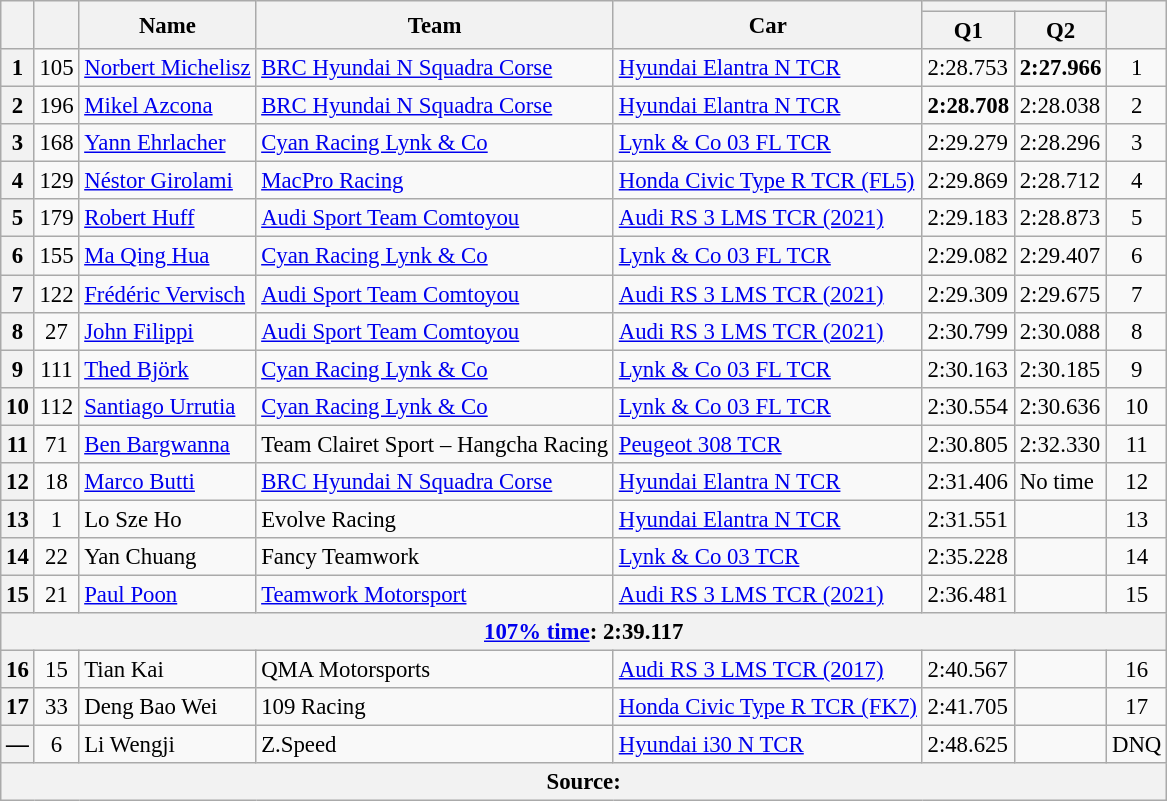<table class="wikitable sortable" style="font-size: 95%;">
<tr>
<th rowspan="2"></th>
<th rowspan="2"></th>
<th rowspan="2">Name</th>
<th rowspan="2">Team</th>
<th rowspan="2">Car</th>
<th colspan="2"></th>
<th rowspan="2"></th>
</tr>
<tr>
<th>Q1</th>
<th>Q2</th>
</tr>
<tr>
<th>1</th>
<td align="center">105</td>
<td> <a href='#'>Norbert Michelisz</a></td>
<td><a href='#'>BRC Hyundai N Squadra Corse</a></td>
<td><a href='#'>Hyundai Elantra N TCR</a></td>
<td>2:28.753</td>
<td><strong>2:27.966</strong></td>
<td align="center">1</td>
</tr>
<tr>
<th>2</th>
<td align="center">196</td>
<td> <a href='#'>Mikel Azcona</a></td>
<td><a href='#'>BRC Hyundai N Squadra Corse</a></td>
<td><a href='#'>Hyundai Elantra N TCR</a></td>
<td><strong>2:28.708</strong></td>
<td>2:28.038</td>
<td align="center">2</td>
</tr>
<tr>
<th>3</th>
<td align="center">168</td>
<td> <a href='#'>Yann Ehrlacher</a></td>
<td><a href='#'>Cyan Racing Lynk & Co</a></td>
<td><a href='#'>Lynk & Co 03 FL TCR</a></td>
<td>2:29.279</td>
<td>2:28.296</td>
<td align="center">3</td>
</tr>
<tr>
<th>4</th>
<td align="center">129</td>
<td> <a href='#'>Néstor Girolami</a></td>
<td><a href='#'>MacPro Racing</a></td>
<td><a href='#'>Honda Civic Type R TCR (FL5)</a></td>
<td>2:29.869</td>
<td>2:28.712</td>
<td align="center">4</td>
</tr>
<tr>
<th>5</th>
<td align="center">179</td>
<td> <a href='#'>Robert Huff</a></td>
<td><a href='#'>Audi Sport Team Comtoyou</a></td>
<td><a href='#'>Audi RS 3 LMS TCR (2021)</a></td>
<td>2:29.183</td>
<td>2:28.873</td>
<td align="center">5</td>
</tr>
<tr>
<th>6</th>
<td align="center">155</td>
<td> <a href='#'>Ma Qing Hua</a></td>
<td><a href='#'>Cyan Racing Lynk & Co</a></td>
<td><a href='#'>Lynk & Co 03 FL TCR</a></td>
<td>2:29.082</td>
<td>2:29.407</td>
<td align="center">6</td>
</tr>
<tr>
<th>7</th>
<td align="center">122</td>
<td> <a href='#'>Frédéric Vervisch</a></td>
<td><a href='#'>Audi Sport Team Comtoyou</a></td>
<td><a href='#'>Audi RS 3 LMS TCR (2021)</a></td>
<td>2:29.309</td>
<td>2:29.675</td>
<td align="center">7</td>
</tr>
<tr>
<th>8</th>
<td align="center">27</td>
<td> <a href='#'>John Filippi</a></td>
<td><a href='#'>Audi Sport Team Comtoyou</a></td>
<td><a href='#'>Audi RS 3 LMS TCR (2021)</a></td>
<td>2:30.799</td>
<td>2:30.088</td>
<td align="center">8</td>
</tr>
<tr>
<th>9</th>
<td align="center">111</td>
<td> <a href='#'>Thed Björk</a></td>
<td><a href='#'>Cyan Racing Lynk & Co</a></td>
<td><a href='#'>Lynk & Co 03 FL TCR</a></td>
<td>2:30.163</td>
<td>2:30.185</td>
<td align="center">9</td>
</tr>
<tr>
<th>10</th>
<td align="center">112</td>
<td> <a href='#'>Santiago Urrutia</a></td>
<td><a href='#'>Cyan Racing Lynk & Co</a></td>
<td><a href='#'>Lynk & Co 03 FL TCR</a></td>
<td>2:30.554</td>
<td>2:30.636</td>
<td align="center">10</td>
</tr>
<tr>
<th>11</th>
<td align="center">71</td>
<td> <a href='#'>Ben Bargwanna</a></td>
<td>Team Clairet Sport – Hangcha Racing</td>
<td><a href='#'>Peugeot 308 TCR</a></td>
<td>2:30.805</td>
<td>2:32.330</td>
<td align="center">11</td>
</tr>
<tr>
<th>12</th>
<td align="center">18</td>
<td> <a href='#'>Marco Butti</a></td>
<td><a href='#'>BRC Hyundai N Squadra Corse</a></td>
<td><a href='#'>Hyundai Elantra N TCR</a></td>
<td>2:31.406</td>
<td>No time</td>
<td align="center">12</td>
</tr>
<tr>
<th>13</th>
<td align="center">1</td>
<td> Lo Sze Ho</td>
<td>Evolve Racing</td>
<td><a href='#'>Hyundai Elantra N TCR</a></td>
<td>2:31.551</td>
<td></td>
<td align="center">13</td>
</tr>
<tr>
<th>14</th>
<td align="center">22</td>
<td> Yan Chuang</td>
<td>Fancy Teamwork</td>
<td><a href='#'>Lynk & Co 03 TCR</a></td>
<td>2:35.228</td>
<td></td>
<td align="center">14</td>
</tr>
<tr>
<th>15</th>
<td align="center">21</td>
<td> <a href='#'>Paul Poon</a></td>
<td><a href='#'>Teamwork Motorsport</a></td>
<td><a href='#'>Audi RS 3 LMS TCR (2021)</a></td>
<td>2:36.481</td>
<td></td>
<td align="center">15</td>
</tr>
<tr>
<th colspan="9"><a href='#'>107% time</a>: 2:39.117</th>
</tr>
<tr>
<th>16</th>
<td align="center">15</td>
<td> Tian Kai</td>
<td>QMA Motorsports</td>
<td><a href='#'>Audi RS 3 LMS TCR (2017)</a></td>
<td>2:40.567</td>
<td></td>
<td align="center">16</td>
</tr>
<tr>
<th>17</th>
<td align="center">33</td>
<td> Deng Bao Wei</td>
<td>109 Racing</td>
<td><a href='#'>Honda Civic Type R TCR (FK7)</a></td>
<td>2:41.705</td>
<td></td>
<td align="center">17</td>
</tr>
<tr>
<th>—</th>
<td align="center">6</td>
<td> Li Wengji</td>
<td>Z.Speed</td>
<td><a href='#'>Hyundai i30 N TCR</a></td>
<td>2:48.625</td>
<td></td>
<td align="center">DNQ</td>
</tr>
<tr>
<th colspan="8">Source:</th>
</tr>
</table>
